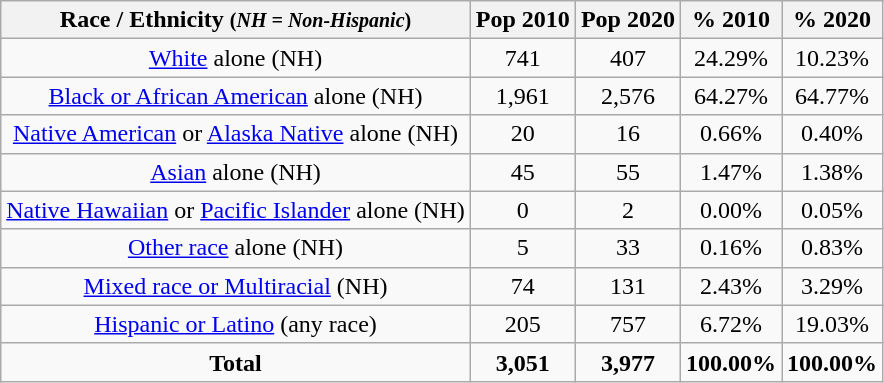<table class="wikitable" style="text-align:center;">
<tr>
<th>Race / Ethnicity <small>(<em>NH = Non-Hispanic</em>)</small></th>
<th>Pop 2010</th>
<th>Pop 2020</th>
<th>% 2010</th>
<th>% 2020</th>
</tr>
<tr>
<td><a href='#'>White</a> alone (NH)</td>
<td>741</td>
<td>407</td>
<td>24.29%</td>
<td>10.23%</td>
</tr>
<tr>
<td><a href='#'>Black or African American</a> alone (NH)</td>
<td>1,961</td>
<td>2,576</td>
<td>64.27%</td>
<td>64.77%</td>
</tr>
<tr>
<td><a href='#'>Native American</a> or <a href='#'>Alaska Native</a> alone (NH)</td>
<td>20</td>
<td>16</td>
<td>0.66%</td>
<td>0.40%</td>
</tr>
<tr>
<td><a href='#'>Asian</a> alone (NH)</td>
<td>45</td>
<td>55</td>
<td>1.47%</td>
<td>1.38%</td>
</tr>
<tr>
<td><a href='#'>Native Hawaiian</a> or <a href='#'>Pacific Islander</a> alone (NH)</td>
<td>0</td>
<td>2</td>
<td>0.00%</td>
<td>0.05%</td>
</tr>
<tr>
<td><a href='#'>Other race</a> alone (NH)</td>
<td>5</td>
<td>33</td>
<td>0.16%</td>
<td>0.83%</td>
</tr>
<tr>
<td><a href='#'>Mixed race or Multiracial</a> (NH)</td>
<td>74</td>
<td>131</td>
<td>2.43%</td>
<td>3.29%</td>
</tr>
<tr>
<td><a href='#'>Hispanic or Latino</a> (any race)</td>
<td>205</td>
<td>757</td>
<td>6.72%</td>
<td>19.03%</td>
</tr>
<tr>
<td><strong>Total</strong></td>
<td><strong>3,051</strong></td>
<td><strong>3,977</strong></td>
<td><strong>100.00%</strong></td>
<td><strong>100.00%</strong></td>
</tr>
</table>
